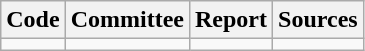<table class="wikitable">
<tr>
<th>Code</th>
<th>Committee</th>
<th>Report</th>
<th>Sources</th>
</tr>
<tr>
<td></td>
<td></td>
<td></td>
<td></td>
</tr>
</table>
